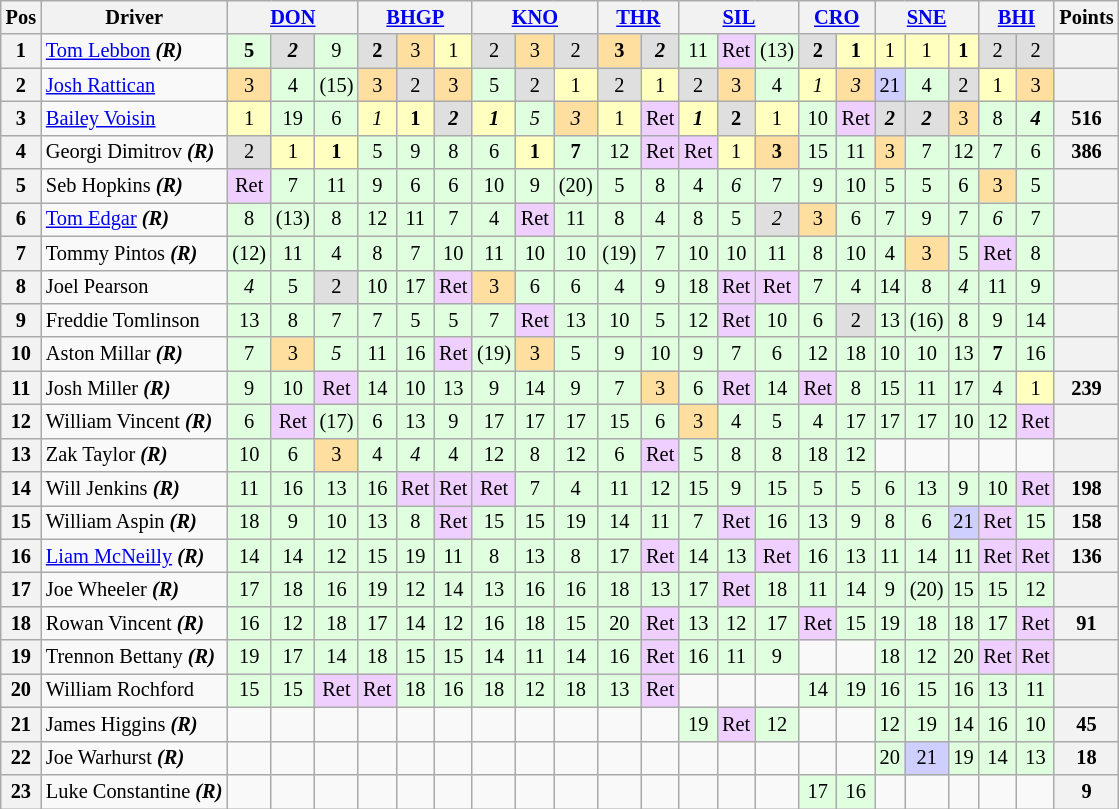<table class="wikitable" style="font-size: 85%; text-align: center;">
<tr valign="top">
<th valign="middle">Pos</th>
<th valign="middle">Driver</th>
<th colspan=3><a href='#'>DON</a></th>
<th colspan=3><a href='#'>BHGP</a></th>
<th colspan=3><a href='#'>KNO</a></th>
<th colspan=2><a href='#'>THR</a></th>
<th colspan=3><a href='#'>SIL</a></th>
<th colspan=2><a href='#'>CRO</a></th>
<th colspan=3><a href='#'>SNE</a></th>
<th colspan=2><a href='#'>BHI</a></th>
<th valign=middle>Points</th>
</tr>
<tr>
<th>1</th>
<td align=left> <a href='#'>Tom Lebbon</a> <strong><em>(R)</em></strong></td>
<td style="background:#dfffdf;"><strong>5</strong></td>
<td style="background:#dfdfdf;"><strong><em>2</em></strong></td>
<td style="background:#dfffdf;">9</td>
<td style="background:#dfdfdf;"><strong>2</strong></td>
<td style="background:#ffdf9f;">3</td>
<td style="background:#ffffbf;">1</td>
<td style="background:#dfdfdf;">2</td>
<td style="background:#ffdf9f;">3</td>
<td style="background:#dfdfdf;">2</td>
<td style="background:#ffdf9f;"><strong>3</strong></td>
<td style="background:#dfdfdf;"><strong><em>2</em></strong></td>
<td style="background:#dfffdf;">11</td>
<td style="background:#efcfff;">Ret</td>
<td style="background:#dfffdf;">(13)</td>
<td style="background:#dfdfdf;"><strong>2</strong></td>
<td style="background:#ffffbf;"><strong>1</strong></td>
<td style="background:#ffffbf;">1</td>
<td style="background:#ffffbf;">1</td>
<td style="background:#ffffbf;"><strong>1</strong></td>
<td style="background:#dfdfdf;">2</td>
<td style="background:#dfdfdf;">2</td>
<th></th>
</tr>
<tr>
<th>2</th>
<td align=left> <a href='#'>Josh Rattican</a></td>
<td style="background:#ffdf9f;">3</td>
<td style="background:#dfffdf;">4</td>
<td style="background:#dfffdf;">(15)</td>
<td style="background:#ffdf9f;">3</td>
<td style="background:#dfdfdf;">2</td>
<td style="background:#ffdf9f;">3</td>
<td style="background:#dfffdf;">5</td>
<td style="background:#dfdfdf;">2</td>
<td style="background:#ffffbf;">1</td>
<td style="background:#dfdfdf;">2</td>
<td style="background:#ffffbf;">1</td>
<td style="background:#dfdfdf;">2</td>
<td style="background:#ffdf9f;">3</td>
<td style="background:#dfffdf;">4</td>
<td style="background:#ffffbf;"><em>1</em></td>
<td style="background:#ffdf9f;"><em>3</em></td>
<td style="background:#cfcfff;">21</td>
<td style="background:#dfffdf;">4</td>
<td style="background:#dfdfdf;">2</td>
<td style="background:#ffffbf;">1</td>
<td style="background:#ffdf9f;">3</td>
<th></th>
</tr>
<tr>
<th>3</th>
<td align=left> <a href='#'>Bailey Voisin</a></td>
<td style="background:#ffffbf;">1</td>
<td style="background:#dfffdf;">19</td>
<td style="background:#dfffdf;">6</td>
<td style="background:#ffffbf;"><em>1</em></td>
<td style="background:#ffffbf;"><strong>1</strong></td>
<td style="background:#dfdfdf;"><strong><em>2</em></strong></td>
<td style="background:#ffffbf;"><strong><em>1</em></strong></td>
<td style="background:#dfffdf;"><em>5</em></td>
<td style="background:#ffdf9f;"><em>3</em></td>
<td style="background:#ffffbf;">1</td>
<td style="background:#efcfff;">Ret</td>
<td style="background:#ffffbf;"><strong><em>1</em></strong></td>
<td style="background:#dfdfdf;"><strong>2</strong></td>
<td style="background:#ffffbf;">1</td>
<td style="background:#dfffdf;">10</td>
<td style="background:#efcfff;">Ret</td>
<td style="background:#dfdfdf;"><strong><em>2</em></strong></td>
<td style="background:#dfdfdf;"><strong><em>2</em></strong></td>
<td style="background:#ffdf9f;">3</td>
<td style="background:#dfffdf;">8</td>
<td style="background:#dfffdf;"><strong><em>4</em></strong></td>
<th>516</th>
</tr>
<tr>
<th>4</th>
<td align=left> Georgi Dimitrov <strong><em>(R)</em></strong></td>
<td style="background:#dfdfdf;">2</td>
<td style="background:#ffffbf;">1</td>
<td style="background:#ffffbf;"><strong>1</strong></td>
<td style="background:#dfffdf;">5</td>
<td style="background:#dfffdf;">9</td>
<td style="background:#dfffdf;">8</td>
<td style="background:#dfffdf;">6</td>
<td style="background:#ffffbf;"><strong>1</strong></td>
<td style="background:#dfffdf;"><strong>7</strong></td>
<td style="background:#dfffdf;">12</td>
<td style="background:#efcfff;">Ret</td>
<td style="background:#efcfff;">Ret</td>
<td style="background:#ffffbf;">1</td>
<td style="background:#ffdf9f;"><strong>3</strong></td>
<td style="background:#dfffdf;">15</td>
<td style="background:#dfffdf;">11</td>
<td style="background:#ffdf9f;">3</td>
<td style="background:#dfffdf;">7</td>
<td style="background:#dfffdf;">12</td>
<td style="background:#dfffdf;">7</td>
<td style="background:#dfffdf;">6</td>
<th>386</th>
</tr>
<tr>
<th>5</th>
<td align=left> Seb Hopkins <strong><em>(R)</em></strong></td>
<td style="background:#efcfff;">Ret</td>
<td style="background:#dfffdf;">7</td>
<td style="background:#dfffdf;">11</td>
<td style="background:#dfffdf;">9</td>
<td style="background:#dfffdf;">6</td>
<td style="background:#dfffdf;">6</td>
<td style="background:#dfffdf;">10</td>
<td style="background:#dfffdf;">9</td>
<td style="background:#dfffdf;">(20)</td>
<td style="background:#dfffdf;">5</td>
<td style="background:#dfffdf;">8</td>
<td style="background:#dfffdf;">4</td>
<td style="background:#dfffdf;"><em>6</em></td>
<td style="background:#dfffdf;">7</td>
<td style="background:#dfffdf;">9</td>
<td style="background:#dfffdf;">10</td>
<td style="background:#dfffdf;">5</td>
<td style="background:#dfffdf;">5</td>
<td style="background:#dfffdf;">6</td>
<td style="background:#ffdf9f;">3</td>
<td style="background:#dfffdf;">5</td>
<th></th>
</tr>
<tr>
<th>6</th>
<td align=left> <a href='#'>Tom Edgar</a> <strong><em>(R)</em></strong></td>
<td style="background:#dfffdf;">8</td>
<td style="background:#dfffdf;">(13)</td>
<td style="background:#dfffdf;">8</td>
<td style="background:#dfffdf;">12</td>
<td style="background:#dfffdf;">11</td>
<td style="background:#dfffdf;">7</td>
<td style="background:#dfffdf;">4</td>
<td style="background:#efcfff;">Ret</td>
<td style="background:#dfffdf;">11</td>
<td style="background:#dfffdf;">8</td>
<td style="background:#dfffdf;">4</td>
<td style="background:#dfffdf;">8</td>
<td style="background:#dfffdf;">5</td>
<td style="background:#dfdfdf;"><em>2</em></td>
<td style="background:#ffdf9f;">3</td>
<td style="background:#dfffdf;">6</td>
<td style="background:#dfffdf;">7</td>
<td style="background:#dfffdf;">9</td>
<td style="background:#dfffdf;">7</td>
<td style="background:#dfffdf;"><em>6</em></td>
<td style="background:#dfffdf;">7</td>
<th></th>
</tr>
<tr>
<th>7</th>
<td align=left> Tommy Pintos <strong><em>(R)</em></strong></td>
<td style="background:#dfffdf;">(12)</td>
<td style="background:#dfffdf;">11</td>
<td style="background:#dfffdf;">4</td>
<td style="background:#dfffdf;">8</td>
<td style="background:#dfffdf;">7</td>
<td style="background:#dfffdf;">10</td>
<td style="background:#dfffdf;">11</td>
<td style="background:#dfffdf;">10</td>
<td style="background:#dfffdf;">10</td>
<td style="background:#dfffdf;">(19)</td>
<td style="background:#dfffdf;">7</td>
<td style="background:#dfffdf;">10</td>
<td style="background:#dfffdf;">10</td>
<td style="background:#dfffdf;">11</td>
<td style="background:#dfffdf;">8</td>
<td style="background:#dfffdf;">10</td>
<td style="background:#dfffdf;">4</td>
<td style="background:#ffdf9f;">3</td>
<td style="background:#dfffdf;">5</td>
<td style="background:#efcfff;">Ret</td>
<td style="background:#dfffdf;">8</td>
<th></th>
</tr>
<tr>
<th>8</th>
<td align=left> Joel Pearson</td>
<td style="background:#dfffdf;"><em>4</em></td>
<td style="background:#dfffdf;">5</td>
<td style="background:#dfdfdf;">2</td>
<td style="background:#dfffdf;">10</td>
<td style="background:#dfffdf;">17</td>
<td style="background:#efcfff;">Ret</td>
<td style="background:#ffdf9f;">3</td>
<td style="background:#dfffdf;">6</td>
<td style="background:#dfffdf;">6</td>
<td style="background:#dfffdf;">4</td>
<td style="background:#dfffdf;">9</td>
<td style="background:#dfffdf;">18</td>
<td style="background:#efcfff;">Ret</td>
<td style="background:#efcfff;">Ret</td>
<td style="background:#dfffdf;">7</td>
<td style="background:#dfffdf;">4</td>
<td style="background:#dfffdf;">14</td>
<td style="background:#dfffdf;">8</td>
<td style="background:#dfffdf;"><em>4</em></td>
<td style="background:#dfffdf;">11</td>
<td style="background:#dfffdf;">9</td>
<th></th>
</tr>
<tr>
<th>9</th>
<td align=left> Freddie Tomlinson</td>
<td style="background:#dfffdf;">13</td>
<td style="background:#dfffdf;">8</td>
<td style="background:#dfffdf;">7</td>
<td style="background:#dfffdf;">7</td>
<td style="background:#dfffdf;">5</td>
<td style="background:#dfffdf;">5</td>
<td style="background:#dfffdf;">7</td>
<td style="background:#efcfff;">Ret</td>
<td style="background:#dfffdf;">13</td>
<td style="background:#dfffdf;">10</td>
<td style="background:#dfffdf;">5</td>
<td style="background:#dfffdf;">12</td>
<td style="background:#efcfff;">Ret</td>
<td style="background:#dfffdf;">10</td>
<td style="background:#dfffdf;">6</td>
<td style="background:#dfdfdf;">2</td>
<td style="background:#dfffdf;">13</td>
<td style="background:#dfffdf;">(16)</td>
<td style="background:#dfffdf;">8</td>
<td style="background:#dfffdf;">9</td>
<td style="background:#dfffdf;">14</td>
<th></th>
</tr>
<tr>
<th>10</th>
<td align=left> Aston Millar <strong><em>(R)</em></strong></td>
<td style="background:#dfffdf;">7</td>
<td style="background:#ffdf9f;">3</td>
<td style="background:#dfffdf;"><em>5</em></td>
<td style="background:#dfffdf;">11</td>
<td style="background:#dfffdf;">16</td>
<td style="background:#efcfff;">Ret</td>
<td style="background:#dfffdf;">(19)</td>
<td style="background:#ffdf9f;">3</td>
<td style="background:#dfffdf;">5</td>
<td style="background:#dfffdf;">9</td>
<td style="background:#dfffdf;">10</td>
<td style="background:#dfffdf;">9</td>
<td style="background:#dfffdf;">7</td>
<td style="background:#dfffdf;">6</td>
<td style="background:#dfffdf;">12</td>
<td style="background:#dfffdf;">18</td>
<td style="background:#dfffdf;">10</td>
<td style="background:#dfffdf;">10</td>
<td style="background:#dfffdf;">13</td>
<td style="background:#dfffdf;"><strong>7</strong></td>
<td style="background:#dfffdf;">16</td>
<th></th>
</tr>
<tr>
<th>11</th>
<td align=left> Josh Miller <strong><em>(R)</em></strong></td>
<td style="background:#dfffdf;">9</td>
<td style="background:#dfffdf;">10</td>
<td style="background:#efcfff;">Ret</td>
<td style="background:#dfffdf;">14</td>
<td style="background:#dfffdf;">10</td>
<td style="background:#dfffdf;">13</td>
<td style="background:#dfffdf;">9</td>
<td style="background:#dfffdf;">14</td>
<td style="background:#dfffdf;">9</td>
<td style="background:#dfffdf;">7</td>
<td style="background:#ffdf9f;">3</td>
<td style="background:#dfffdf;">6</td>
<td style="background:#efcfff;">Ret</td>
<td style="background:#dfffdf;">14</td>
<td style="background:#efcfff;">Ret</td>
<td style="background:#dfffdf;">8</td>
<td style="background:#dfffdf;">15</td>
<td style="background:#dfffdf;">11</td>
<td style="background:#dfffdf;">17</td>
<td style="background:#dfffdf;">4</td>
<td style="background:#ffffbf;">1</td>
<th>239</th>
</tr>
<tr>
<th>12</th>
<td align=left> William Vincent <strong><em>(R)</em></strong></td>
<td style="background:#dfffdf;">6</td>
<td style="background:#efcfff;">Ret</td>
<td style="background:#dfffdf;">(17)</td>
<td style="background:#dfffdf;">6</td>
<td style="background:#dfffdf;">13</td>
<td style="background:#dfffdf;">9</td>
<td style="background:#dfffdf;">17</td>
<td style="background:#dfffdf;">17</td>
<td style="background:#dfffdf;">17</td>
<td style="background:#dfffdf;">15</td>
<td style="background:#dfffdf;">6</td>
<td style="background:#ffdf9f;">3</td>
<td style="background:#dfffdf;">4</td>
<td style="background:#dfffdf;">5</td>
<td style="background:#dfffdf;">4</td>
<td style="background:#dfffdf;">17</td>
<td style="background:#dfffdf;">17</td>
<td style="background:#dfffdf;">17</td>
<td style="background:#dfffdf;">10</td>
<td style="background:#dfffdf;">12</td>
<td style="background:#efcfff;">Ret</td>
<th></th>
</tr>
<tr>
<th>13</th>
<td align=left> Zak Taylor <strong><em>(R)</em></strong></td>
<td style="background:#dfffdf;">10</td>
<td style="background:#dfffdf;">6</td>
<td style="background:#ffdf9f;">3</td>
<td style="background:#dfffdf;">4</td>
<td style="background:#dfffdf;"><em>4</em></td>
<td style="background:#dfffdf;">4</td>
<td style="background:#dfffdf;">12</td>
<td style="background:#dfffdf;">8</td>
<td style="background:#dfffdf;">12</td>
<td style="background:#dfffdf;">6</td>
<td style="background:#efcfff;">Ret</td>
<td style="background:#dfffdf;">5</td>
<td style="background:#dfffdf;">8</td>
<td style="background:#dfffdf;">8</td>
<td style="background:#dfffdf;">18</td>
<td style="background:#dfffdf;">12</td>
<td></td>
<td></td>
<td></td>
<td></td>
<td></td>
<th></th>
</tr>
<tr>
<th>14</th>
<td align=left> Will Jenkins <strong><em>(R)</em></strong></td>
<td style="background:#dfffdf;">11</td>
<td style="background:#dfffdf;">16</td>
<td style="background:#dfffdf;">13</td>
<td style="background:#dfffdf;">16</td>
<td style="background:#efcfff;">Ret</td>
<td style="background:#efcfff;">Ret</td>
<td style="background:#efcfff;">Ret</td>
<td style="background:#dfffdf;">7</td>
<td style="background:#dfffdf;">4</td>
<td style="background:#dfffdf;">11</td>
<td style="background:#dfffdf;">12</td>
<td style="background:#dfffdf;">15</td>
<td style="background:#dfffdf;">9</td>
<td style="background:#dfffdf;">15</td>
<td style="background:#dfffdf;">5</td>
<td style="background:#dfffdf;">5</td>
<td style="background:#dfffdf;">6</td>
<td style="background:#dfffdf;">13</td>
<td style="background:#dfffdf;">9</td>
<td style="background:#dfffdf;">10</td>
<td style="background:#efcfff;">Ret</td>
<th>198</th>
</tr>
<tr>
<th>15</th>
<td align=left> William Aspin <strong><em>(R)</em></strong></td>
<td style="background:#dfffdf;">18</td>
<td style="background:#dfffdf;">9</td>
<td style="background:#dfffdf;">10</td>
<td style="background:#dfffdf;">13</td>
<td style="background:#dfffdf;">8</td>
<td style="background:#efcfff;">Ret</td>
<td style="background:#dfffdf;">15</td>
<td style="background:#dfffdf;">15</td>
<td style="background:#dfffdf;">19</td>
<td style="background:#dfffdf;">14</td>
<td style="background:#dfffdf;">11</td>
<td style="background:#dfffdf;">7</td>
<td style="background:#efcfff;">Ret</td>
<td style="background:#dfffdf;">16</td>
<td style="background:#dfffdf;">13</td>
<td style="background:#dfffdf;">9</td>
<td style="background:#dfffdf;">8</td>
<td style="background:#dfffdf;">6</td>
<td style="background:#cfcfff;">21</td>
<td style="background:#efcfff;">Ret</td>
<td style="background:#dfffdf;">15</td>
<th>158</th>
</tr>
<tr>
<th>16</th>
<td align=left> <a href='#'>Liam McNeilly</a> <strong><em>(R)</em></strong></td>
<td style="background:#dfffdf;">14</td>
<td style="background:#dfffdf;">14</td>
<td style="background:#dfffdf;">12</td>
<td style="background:#dfffdf;">15</td>
<td style="background:#dfffdf;">19</td>
<td style="background:#dfffdf;">11</td>
<td style="background:#dfffdf;">8</td>
<td style="background:#dfffdf;">13</td>
<td style="background:#dfffdf;">8</td>
<td style="background:#dfffdf;">17</td>
<td style="background:#efcfff;">Ret</td>
<td style="background:#dfffdf;">14</td>
<td style="background:#dfffdf;">13</td>
<td style="background:#efcfff;">Ret</td>
<td style="background:#dfffdf;">16</td>
<td style="background:#dfffdf;">13</td>
<td style="background:#dfffdf;">11</td>
<td style="background:#dfffdf;">14</td>
<td style="background:#dfffdf;">11</td>
<td style="background:#efcfff;">Ret</td>
<td style="background:#efcfff;">Ret</td>
<th>136</th>
</tr>
<tr>
<th>17</th>
<td align=left> Joe Wheeler <strong><em>(R)</em></strong></td>
<td style="background:#dfffdf;">17</td>
<td style="background:#dfffdf;">18</td>
<td style="background:#dfffdf;">16</td>
<td style="background:#dfffdf;">19</td>
<td style="background:#dfffdf;">12</td>
<td style="background:#dfffdf;">14</td>
<td style="background:#dfffdf;">13</td>
<td style="background:#dfffdf;">16</td>
<td style="background:#dfffdf;">16</td>
<td style="background:#dfffdf;">18</td>
<td style="background:#dfffdf;">13</td>
<td style="background:#dfffdf;">17</td>
<td style="background:#efcfff;">Ret</td>
<td style="background:#dfffdf;">18</td>
<td style="background:#dfffdf;">11</td>
<td style="background:#dfffdf;">14</td>
<td style="background:#dfffdf;">9</td>
<td style="background:#dfffdf;">(20)</td>
<td style="background:#dfffdf;">15</td>
<td style="background:#dfffdf;">15</td>
<td style="background:#dfffdf;">12</td>
<th></th>
</tr>
<tr>
<th>18</th>
<td align=left> Rowan Vincent <strong><em>(R)</em></strong></td>
<td style="background:#dfffdf;">16</td>
<td style="background:#dfffdf;">12</td>
<td style="background:#dfffdf;">18</td>
<td style="background:#dfffdf;">17</td>
<td style="background:#dfffdf;">14</td>
<td style="background:#dfffdf;">12</td>
<td style="background:#dfffdf;">16</td>
<td style="background:#dfffdf;">18</td>
<td style="background:#dfffdf;">15</td>
<td style="background:#dfffdf;">20</td>
<td style="background:#efcfff;">Ret</td>
<td style="background:#dfffdf;">13</td>
<td style="background:#dfffdf;">12</td>
<td style="background:#dfffdf;">17</td>
<td style="background:#efcfff;">Ret</td>
<td style="background:#dfffdf;">15</td>
<td style="background:#dfffdf;">19</td>
<td style="background:#dfffdf;">18</td>
<td style="background:#dfffdf;">18</td>
<td style="background:#dfffdf;">17</td>
<td style="background:#efcfff;">Ret</td>
<th>91</th>
</tr>
<tr>
<th>19</th>
<td align=left> Trennon Bettany <strong><em>(R)</em></strong></td>
<td style="background:#dfffdf;">19</td>
<td style="background:#dfffdf;">17</td>
<td style="background:#dfffdf;">14</td>
<td style="background:#dfffdf;">18</td>
<td style="background:#dfffdf;">15</td>
<td style="background:#dfffdf;">15</td>
<td style="background:#dfffdf;">14</td>
<td style="background:#dfffdf;">11</td>
<td style="background:#dfffdf;">14</td>
<td style="background:#dfffdf;">16</td>
<td style="background:#efcfff;">Ret</td>
<td style="background:#dfffdf;">16</td>
<td style="background:#dfffdf;">11</td>
<td style="background:#dfffdf;">9</td>
<td></td>
<td></td>
<td style="background:#dfffdf;">18</td>
<td style="background:#dfffdf;">12</td>
<td style="background:#dfffdf;">20</td>
<td style="background:#efcfff;">Ret</td>
<td style="background:#efcfff;">Ret</td>
<th></th>
</tr>
<tr>
<th>20</th>
<td align=left> William Rochford</td>
<td style="background:#dfffdf;">15</td>
<td style="background:#dfffdf;">15</td>
<td style="background:#efcfff;">Ret</td>
<td style="background:#efcfff;">Ret</td>
<td style="background:#dfffdf;">18</td>
<td style="background:#dfffdf;">16</td>
<td style="background:#dfffdf;">18</td>
<td style="background:#dfffdf;">12</td>
<td style="background:#dfffdf;">18</td>
<td style="background:#dfffdf;">13</td>
<td style="background:#efcfff;">Ret</td>
<td></td>
<td></td>
<td></td>
<td style="background:#dfffdf;">14</td>
<td style="background:#dfffdf;">19</td>
<td style="background:#dfffdf;">16</td>
<td style="background:#dfffdf;">15</td>
<td style="background:#dfffdf;">16</td>
<td style="background:#dfffdf;">13</td>
<td style="background:#dfffdf;">11</td>
<th></th>
</tr>
<tr>
<th>21</th>
<td align=left> James Higgins <strong><em>(R)</em></strong></td>
<td></td>
<td></td>
<td></td>
<td></td>
<td></td>
<td></td>
<td></td>
<td></td>
<td></td>
<td></td>
<td></td>
<td style="background:#dfffdf;">19</td>
<td style="background:#efcfff;">Ret</td>
<td style="background:#dfffdf;">12</td>
<td></td>
<td></td>
<td style="background:#dfffdf;">12</td>
<td style="background:#dfffdf;">19</td>
<td style="background:#dfffdf;">14</td>
<td style="background:#dfffdf;">16</td>
<td style="background:#dfffdf;">10</td>
<th>45</th>
</tr>
<tr>
<th>22</th>
<td align=left> Joe Warhurst <strong><em>(R)</em></strong></td>
<td></td>
<td></td>
<td></td>
<td></td>
<td></td>
<td></td>
<td></td>
<td></td>
<td></td>
<td></td>
<td></td>
<td></td>
<td></td>
<td></td>
<td></td>
<td></td>
<td style="background:#dfffdf;">20</td>
<td style="background:#cfcfff;">21</td>
<td style="background:#dfffdf;">19</td>
<td style="background:#dfffdf;">14</td>
<td style="background:#dfffdf;">13</td>
<th>18</th>
</tr>
<tr>
<th>23</th>
<td align=left nowrap> Luke Constantine <strong><em>(R)</em></strong></td>
<td></td>
<td></td>
<td></td>
<td></td>
<td></td>
<td></td>
<td></td>
<td></td>
<td></td>
<td></td>
<td></td>
<td></td>
<td></td>
<td></td>
<td style="background:#dfffdf;">17</td>
<td style="background:#dfffdf;">16</td>
<td></td>
<td></td>
<td></td>
<td></td>
<td></td>
<th>9</th>
</tr>
</table>
